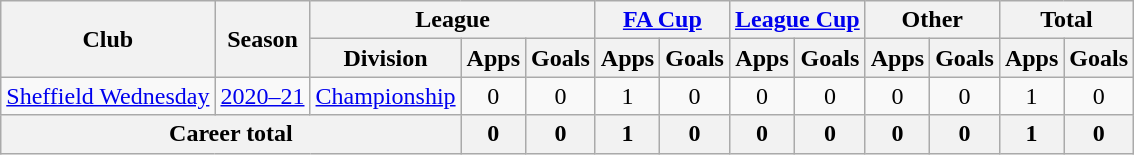<table class=wikitable style="text-align: center;">
<tr>
<th rowspan=2>Club</th>
<th rowspan=2>Season</th>
<th colspan=3>League</th>
<th colspan=2><a href='#'>FA Cup</a></th>
<th colspan=2><a href='#'>League Cup</a></th>
<th colspan=2>Other</th>
<th colspan=2>Total</th>
</tr>
<tr>
<th>Division</th>
<th>Apps</th>
<th>Goals</th>
<th>Apps</th>
<th>Goals</th>
<th>Apps</th>
<th>Goals</th>
<th>Apps</th>
<th>Goals</th>
<th>Apps</th>
<th>Goals</th>
</tr>
<tr>
<td><a href='#'>Sheffield Wednesday</a></td>
<td><a href='#'>2020–21</a></td>
<td><a href='#'>Championship</a></td>
<td>0</td>
<td>0</td>
<td>1</td>
<td>0</td>
<td>0</td>
<td>0</td>
<td>0</td>
<td>0</td>
<td>1</td>
<td>0</td>
</tr>
<tr>
<th colspan="3">Career total</th>
<th>0</th>
<th>0</th>
<th>1</th>
<th>0</th>
<th>0</th>
<th>0</th>
<th>0</th>
<th>0</th>
<th>1</th>
<th>0</th>
</tr>
</table>
